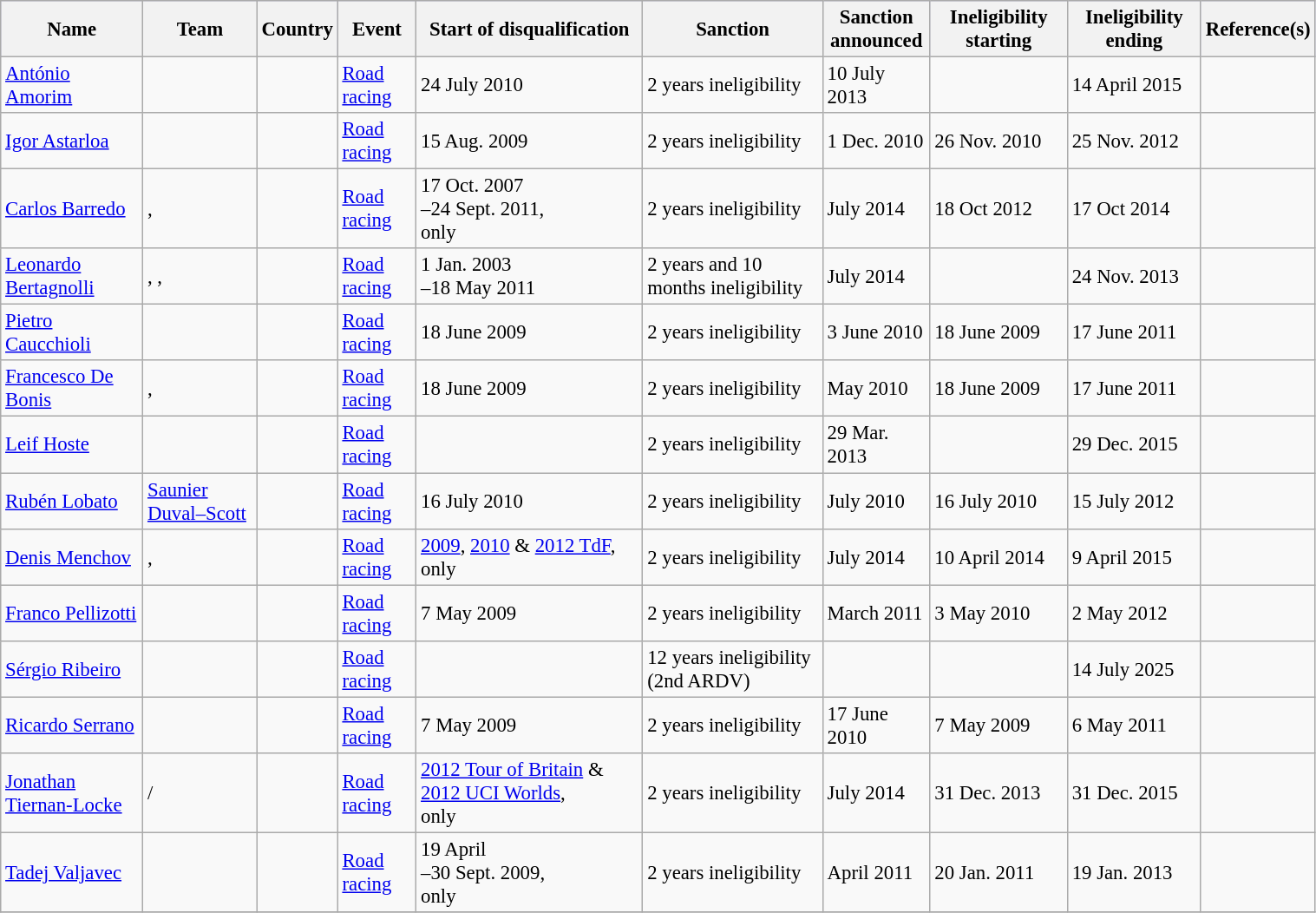<table class="wikitable sortable" border="1" style="font-size:95%; width:80%;">
<tr style="background:#ccccff; class="sortable">
<th>Name</th>
<th>Team</th>
<th>Country</th>
<th>Event</th>
<th>Start of disqualification</th>
<th>Sanction</th>
<th>Sanction<br>announced</th>
<th>Ineligibility starting</th>
<th>Ineligibility ending</th>
<th>Reference(s)</th>
</tr>
<tr>
<td data-sort-value="Amorim, António"><a href='#'>António Amorim</a></td>
<td></td>
<td></td>
<td><a href='#'>Road racing</a></td>
<td>24 July 2010</td>
<td>2 years ineligibility</td>
<td>10 July 2013</td>
<td></td>
<td>14 April 2015</td>
<td></td>
</tr>
<tr>
<td data-sort-value="Astarloa, Igor"><a href='#'>Igor Astarloa</a></td>
<td></td>
<td></td>
<td><a href='#'>Road racing</a></td>
<td>15 Aug. 2009</td>
<td>2 years ineligibility</td>
<td>1 Dec. 2010</td>
<td>26 Nov. 2010</td>
<td>25 Nov. 2012</td>
<td></td>
</tr>
<tr>
<td data-sort-value="Barredo, Carlos"><a href='#'>Carlos Barredo</a></td>
<td>, </td>
<td></td>
<td><a href='#'>Road racing</a></td>
<td>17 Oct. 2007<br>–24 Sept. 2011,<br> only</td>
<td>2 years ineligibility</td>
<td>July 2014</td>
<td>18 Oct 2012</td>
<td>17 Oct 2014</td>
<td></td>
</tr>
<tr>
<td data-sort-value="Bertagnolli, Leonardo"><a href='#'>Leonardo Bertagnolli</a></td>
<td>, , </td>
<td></td>
<td><a href='#'>Road racing</a></td>
<td>1 Jan. 2003<br>–18 May 2011</td>
<td>2 years and 10 months ineligibility</td>
<td>July 2014</td>
<td></td>
<td>24 Nov. 2013</td>
<td></td>
</tr>
<tr>
<td data-sort-value="Caucchioli, Pietro"><a href='#'>Pietro Caucchioli</a></td>
<td></td>
<td></td>
<td><a href='#'>Road racing</a></td>
<td>18 June 2009</td>
<td>2 years ineligibility</td>
<td>3 June 2010</td>
<td>18 June 2009</td>
<td>17 June 2011</td>
<td></td>
</tr>
<tr>
<td data-sort-value="De Bonis, Francesco"><a href='#'>Francesco De Bonis</a></td>
<td>, </td>
<td></td>
<td><a href='#'>Road racing</a></td>
<td>18 June 2009</td>
<td>2 years ineligibility</td>
<td>May 2010</td>
<td>18 June 2009</td>
<td>17 June 2011</td>
<td></td>
</tr>
<tr>
<td data-sort-value="Hoste, Leif"><a href='#'>Leif Hoste</a></td>
<td></td>
<td></td>
<td><a href='#'>Road racing</a></td>
<td></td>
<td>2 years ineligibility</td>
<td>29 Mar. 2013</td>
<td></td>
<td>29 Dec. 2015</td>
<td></td>
</tr>
<tr>
<td data-sort-value="Lobato, Rubén"><a href='#'>Rubén Lobato</a></td>
<td><a href='#'>Saunier Duval–Scott</a></td>
<td></td>
<td><a href='#'>Road racing</a></td>
<td>16 July 2010</td>
<td>2 years ineligibility</td>
<td>July 2010</td>
<td>16 July 2010</td>
<td>15 July 2012</td>
<td></td>
</tr>
<tr>
<td data-sort-value="Menochov, Denis"><a href='#'>Denis Menchov</a></td>
<td>, </td>
<td></td>
<td><a href='#'>Road racing</a></td>
<td><a href='#'>2009</a>, <a href='#'>2010</a> & <a href='#'>2012 TdF</a>,<br> only</td>
<td>2 years ineligibility</td>
<td>July 2014</td>
<td>10 April 2014</td>
<td>9 April 2015</td>
<td></td>
</tr>
<tr>
<td data-sort-value="Pellizotti, Franco"><a href='#'>Franco Pellizotti</a></td>
<td></td>
<td></td>
<td><a href='#'>Road racing</a></td>
<td>7 May 2009</td>
<td>2 years ineligibility</td>
<td>March 2011</td>
<td>3 May 2010</td>
<td>2 May 2012</td>
<td></td>
</tr>
<tr>
<td data-sort-value="Ribeiro, Sérgio"><a href='#'>Sérgio Ribeiro</a></td>
<td></td>
<td></td>
<td><a href='#'>Road racing</a></td>
<td></td>
<td>12 years ineligibility (2nd ARDV)</td>
<td></td>
<td></td>
<td>14 July 2025</td>
<td></td>
</tr>
<tr>
<td data-sort-value="Serrano, Ricardo"><a href='#'>Ricardo Serrano</a></td>
<td></td>
<td></td>
<td><a href='#'>Road racing</a></td>
<td>7 May 2009</td>
<td>2 years ineligibility</td>
<td>17 June 2010</td>
<td>7 May 2009</td>
<td>6 May 2011</td>
<td></td>
</tr>
<tr>
<td data-sort-value="Tiernan-Locke, Jonathan"><a href='#'>Jonathan Tiernan-Locke</a></td>
<td>/</td>
<td></td>
<td><a href='#'>Road racing</a></td>
<td><a href='#'>2012 Tour of Britain</a> & <a href='#'>2012 UCI Worlds</a>,<br>only</td>
<td>2 years ineligibility</td>
<td>July 2014</td>
<td>31 Dec. 2013</td>
<td>31 Dec. 2015</td>
<td></td>
</tr>
<tr>
<td data-sort-value="Valjavec, Tadej"><a href='#'>Tadej Valjavec</a></td>
<td></td>
<td></td>
<td><a href='#'>Road racing</a></td>
<td>19 April<br>–30 Sept. 2009,<br>only</td>
<td>2 years ineligibility</td>
<td>April 2011</td>
<td>20 Jan. 2011</td>
<td>19 Jan. 2013</td>
<td></td>
</tr>
<tr>
</tr>
</table>
